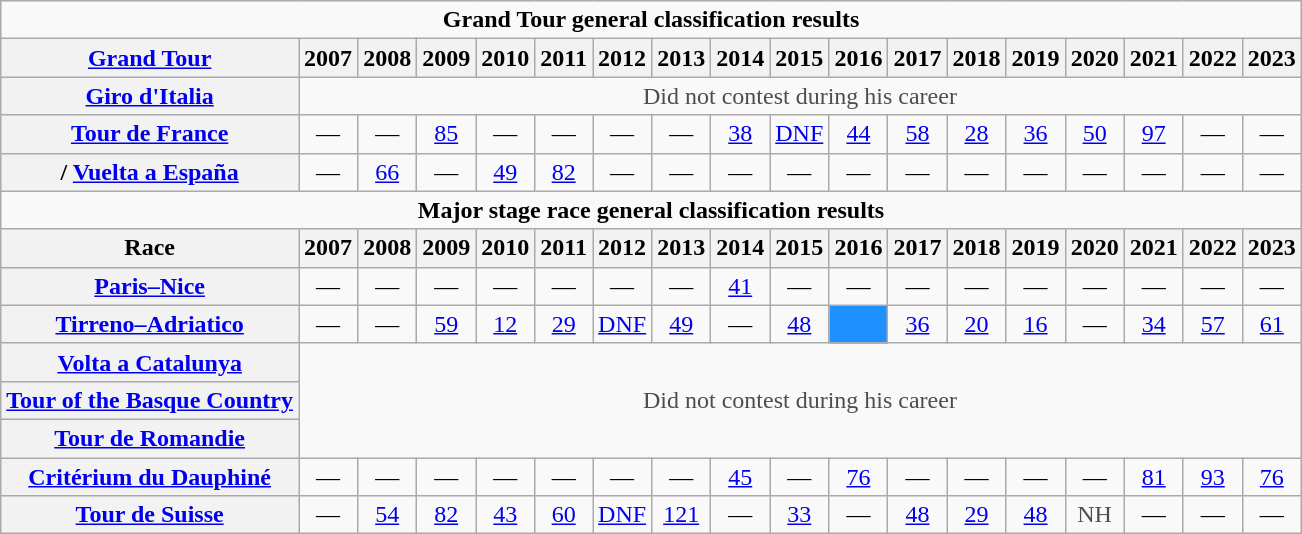<table class="wikitable plainrowheaders">
<tr>
<td colspan=18 align="center"><strong>Grand Tour general classification results</strong></td>
</tr>
<tr>
<th scope="col"><a href='#'>Grand Tour</a></th>
<th scope="col">2007</th>
<th scope="col">2008</th>
<th scope="col">2009</th>
<th scope="col">2010</th>
<th scope="col">2011</th>
<th scope="col">2012</th>
<th scope="col">2013</th>
<th scope="col">2014</th>
<th scope="col">2015</th>
<th scope="col">2016</th>
<th scope="col">2017</th>
<th scope="col">2018</th>
<th scope="col">2019</th>
<th scope="col">2020</th>
<th scope="col">2021</th>
<th scope="col">2022</th>
<th scope="col">2023</th>
</tr>
<tr style="text-align:center;">
<th scope="row"> <a href='#'>Giro d'Italia</a></th>
<td style="color:#4d4d4d;" colspan=17>Did not contest during his career</td>
</tr>
<tr style="text-align:center;">
<th scope="row"> <a href='#'>Tour de France</a></th>
<td>—</td>
<td>—</td>
<td><a href='#'>85</a></td>
<td>—</td>
<td>—</td>
<td>—</td>
<td>—</td>
<td><a href='#'>38</a></td>
<td><a href='#'>DNF</a></td>
<td><a href='#'>44</a></td>
<td><a href='#'>58</a></td>
<td><a href='#'>28</a></td>
<td><a href='#'>36</a></td>
<td><a href='#'>50</a></td>
<td><a href='#'>97</a></td>
<td>—</td>
<td>—</td>
</tr>
<tr style="text-align:center;">
<th scope="row">/ <a href='#'>Vuelta a España</a></th>
<td>—</td>
<td><a href='#'>66</a></td>
<td>—</td>
<td><a href='#'>49</a></td>
<td><a href='#'>82</a></td>
<td>—</td>
<td>—</td>
<td>—</td>
<td>—</td>
<td>—</td>
<td>—</td>
<td>—</td>
<td>—</td>
<td>—</td>
<td>—</td>
<td>—</td>
<td>—</td>
</tr>
<tr>
<td colspan=18 align="center"><strong>Major stage race general classification results</strong></td>
</tr>
<tr>
<th scope="col">Race</th>
<th scope="col">2007</th>
<th scope="col">2008</th>
<th scope="col">2009</th>
<th scope="col">2010</th>
<th scope="col">2011</th>
<th scope="col">2012</th>
<th scope="col">2013</th>
<th scope="col">2014</th>
<th scope="col">2015</th>
<th scope="col">2016</th>
<th scope="col">2017</th>
<th scope="col">2018</th>
<th scope="col">2019</th>
<th scope="col">2020</th>
<th scope="col">2021</th>
<th scope="col">2022</th>
<th scope="col">2023</th>
</tr>
<tr style="text-align:center;">
<th scope="row"> <a href='#'>Paris–Nice</a></th>
<td>—</td>
<td>—</td>
<td>—</td>
<td>—</td>
<td>—</td>
<td>—</td>
<td>—</td>
<td><a href='#'>41</a></td>
<td>—</td>
<td>—</td>
<td>—</td>
<td>—</td>
<td>—</td>
<td>—</td>
<td>—</td>
<td>—</td>
<td>—</td>
</tr>
<tr style="text-align:center;">
<th scope="row"> <a href='#'>Tirreno–Adriatico</a></th>
<td>—</td>
<td>—</td>
<td><a href='#'>59</a></td>
<td><a href='#'>12</a></td>
<td><a href='#'>29</a></td>
<td><a href='#'>DNF</a></td>
<td><a href='#'>49</a></td>
<td>—</td>
<td><a href='#'>48</a></td>
<td style="background:dodgerblue;"></td>
<td><a href='#'>36</a></td>
<td><a href='#'>20</a></td>
<td><a href='#'>16</a></td>
<td>—</td>
<td><a href='#'>34</a></td>
<td><a href='#'>57</a></td>
<td><a href='#'>61</a></td>
</tr>
<tr style="text-align:center;">
<th scope="row"> <a href='#'>Volta a Catalunya</a></th>
<td style="color:#4d4d4d;" colspan=18 rowspan=3>Did not contest during his career</td>
</tr>
<tr style="text-align:center;">
<th scope="row"> <a href='#'>Tour of the Basque Country</a></th>
</tr>
<tr style="text-align:center;">
<th scope="row"> <a href='#'>Tour de Romandie</a></th>
</tr>
<tr style="text-align:center;">
<th scope="row"> <a href='#'>Critérium du Dauphiné</a></th>
<td>—</td>
<td>—</td>
<td>—</td>
<td>—</td>
<td>—</td>
<td>—</td>
<td>—</td>
<td><a href='#'>45</a></td>
<td>—</td>
<td><a href='#'>76</a></td>
<td>—</td>
<td>—</td>
<td>—</td>
<td>—</td>
<td><a href='#'>81</a></td>
<td><a href='#'>93</a></td>
<td><a href='#'>76</a></td>
</tr>
<tr style="text-align:center;">
<th scope="row"> <a href='#'>Tour de Suisse</a></th>
<td>—</td>
<td><a href='#'>54</a></td>
<td><a href='#'>82</a></td>
<td><a href='#'>43</a></td>
<td><a href='#'>60</a></td>
<td><a href='#'>DNF</a></td>
<td><a href='#'>121</a></td>
<td>—</td>
<td><a href='#'>33</a></td>
<td>—</td>
<td><a href='#'>48</a></td>
<td><a href='#'>29</a></td>
<td><a href='#'>48</a></td>
<td style="color:#4d4d4d;">NH</td>
<td>—</td>
<td>—</td>
<td>—</td>
</tr>
</table>
